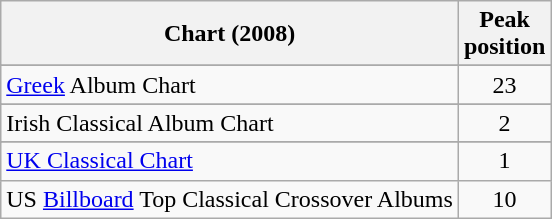<table class="wikitable sortable">
<tr>
<th align="left">Chart (2008)</th>
<th align="center">Peak<br>position</th>
</tr>
<tr>
</tr>
<tr>
</tr>
<tr>
</tr>
<tr>
</tr>
<tr>
</tr>
<tr>
<td align="left"><a href='#'>Greek</a> Album Chart</td>
<td align="center">23</td>
</tr>
<tr>
</tr>
<tr>
</tr>
<tr>
<td align="left">Irish Classical Album Chart</td>
<td align="center">2</td>
</tr>
<tr>
</tr>
<tr>
</tr>
<tr>
</tr>
<tr>
</tr>
<tr>
</tr>
<tr>
</tr>
<tr>
<td align="left"><a href='#'>UK Classical Chart</a></td>
<td align="center">1</td>
</tr>
<tr>
<td align="left">US <a href='#'>Billboard</a> Top Classical Crossover Albums</td>
<td align="center">10</td>
</tr>
</table>
